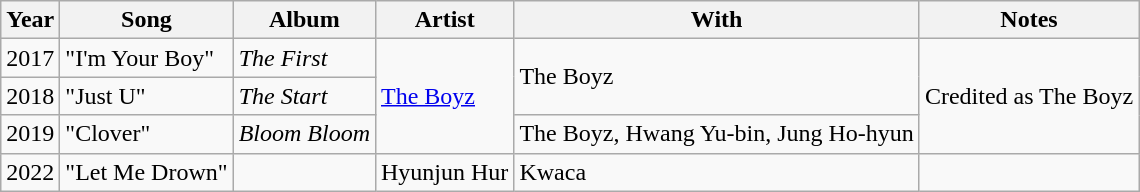<table class="wikitable">
<tr>
<th>Year</th>
<th>Song</th>
<th>Album</th>
<th>Artist</th>
<th>With</th>
<th>Notes</th>
</tr>
<tr>
<td>2017</td>
<td>"I'm Your Boy"</td>
<td><em>The First</em></td>
<td rowspan="3"><a href='#'>The Boyz</a></td>
<td rowspan="2">The Boyz</td>
<td rowspan="3">Credited as The Boyz</td>
</tr>
<tr>
<td>2018</td>
<td>"Just U"</td>
<td><em>The Start</em></td>
</tr>
<tr>
<td>2019</td>
<td>"Clover"</td>
<td><em>Bloom Bloom</em></td>
<td>The Boyz, Hwang Yu-bin, Jung Ho-hyun</td>
</tr>
<tr>
<td>2022</td>
<td>"Let Me Drown"</td>
<td></td>
<td>Hyunjun Hur</td>
<td>Kwaca</td>
<td></td>
</tr>
</table>
